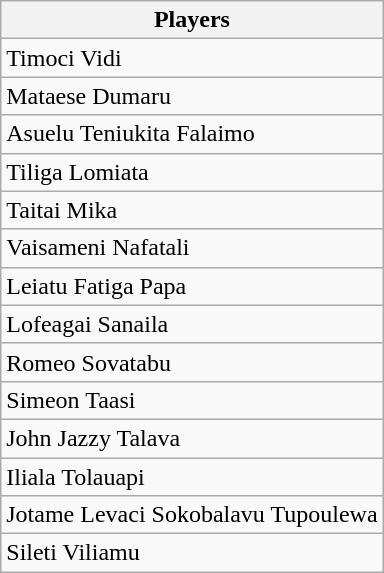<table class="wikitable">
<tr>
<th>Players</th>
</tr>
<tr>
<td>Timoci Vidi</td>
</tr>
<tr>
<td>Mataese Dumaru</td>
</tr>
<tr>
<td>Asuelu Teniukita Falaimo</td>
</tr>
<tr>
<td>Tiliga Lomiata</td>
</tr>
<tr>
<td>Taitai Mika</td>
</tr>
<tr>
<td>Vaisameni Nafatali</td>
</tr>
<tr>
<td>Leiatu Fatiga Papa</td>
</tr>
<tr>
<td>Lofeagai Sanaila</td>
</tr>
<tr>
<td>Romeo Sovatabu</td>
</tr>
<tr>
<td>Simeon Taasi</td>
</tr>
<tr>
<td>John Jazzy Talava</td>
</tr>
<tr>
<td>Iliala Tolauapi</td>
</tr>
<tr>
<td>Jotame Levaci Sokobalavu Tupoulewa</td>
</tr>
<tr>
<td>Sileti Viliamu</td>
</tr>
</table>
